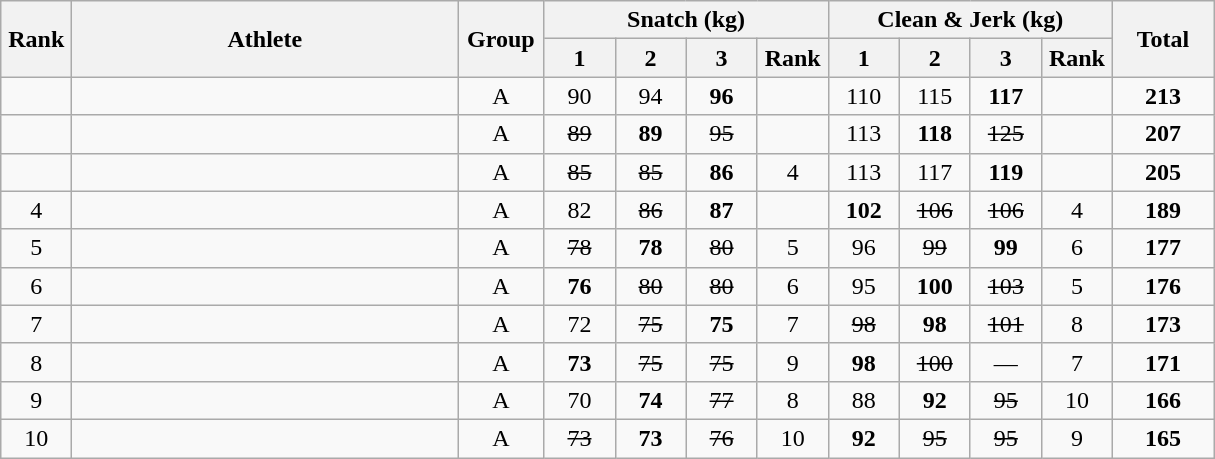<table class = "wikitable" style="text-align:center;">
<tr>
<th rowspan=2 width=40>Rank</th>
<th rowspan=2 width=250>Athlete</th>
<th rowspan=2 width=50>Group</th>
<th colspan=4>Snatch (kg)</th>
<th colspan=4>Clean & Jerk (kg)</th>
<th rowspan=2 width=60>Total</th>
</tr>
<tr>
<th width=40>1</th>
<th width=40>2</th>
<th width=40>3</th>
<th width=40>Rank</th>
<th width=40>1</th>
<th width=40>2</th>
<th width=40>3</th>
<th width=40>Rank</th>
</tr>
<tr>
<td></td>
<td align=left></td>
<td>A</td>
<td>90</td>
<td>94</td>
<td><strong>96</strong></td>
<td></td>
<td>110</td>
<td>115</td>
<td><strong>117</strong></td>
<td></td>
<td><strong>213</strong></td>
</tr>
<tr>
<td></td>
<td align=left></td>
<td>A</td>
<td><s>89</s></td>
<td><strong>89</strong></td>
<td><s>95</s></td>
<td></td>
<td>113</td>
<td><strong>118</strong></td>
<td><s>125</s></td>
<td></td>
<td><strong>207</strong></td>
</tr>
<tr>
<td></td>
<td align=left></td>
<td>A</td>
<td><s>85</s></td>
<td><s>85</s></td>
<td><strong>86</strong></td>
<td>4</td>
<td>113</td>
<td>117</td>
<td><strong>119</strong></td>
<td></td>
<td><strong>205</strong></td>
</tr>
<tr>
<td>4</td>
<td align=left></td>
<td>A</td>
<td>82</td>
<td><s>86</s></td>
<td><strong>87</strong></td>
<td></td>
<td><strong>102</strong></td>
<td><s>106</s></td>
<td><s>106</s></td>
<td>4</td>
<td><strong>189</strong></td>
</tr>
<tr>
<td>5</td>
<td align=left></td>
<td>A</td>
<td><s>78</s></td>
<td><strong>78</strong></td>
<td><s>80</s></td>
<td>5</td>
<td>96</td>
<td><s>99</s></td>
<td><strong>99</strong></td>
<td>6</td>
<td><strong>177</strong></td>
</tr>
<tr>
<td>6</td>
<td align=left></td>
<td>A</td>
<td><strong>76</strong></td>
<td><s>80</s></td>
<td><s>80</s></td>
<td>6</td>
<td>95</td>
<td><strong>100</strong></td>
<td><s>103</s></td>
<td>5</td>
<td><strong>176</strong></td>
</tr>
<tr>
<td>7</td>
<td align=left></td>
<td>A</td>
<td>72</td>
<td><s>75</s></td>
<td><strong>75</strong></td>
<td>7</td>
<td><s>98</s></td>
<td><strong>98</strong></td>
<td><s>101</s></td>
<td>8</td>
<td><strong>173</strong></td>
</tr>
<tr>
<td>8</td>
<td align=left></td>
<td>A</td>
<td><strong>73</strong></td>
<td><s>75</s></td>
<td><s>75</s></td>
<td>9</td>
<td><strong>98</strong></td>
<td><s>100</s></td>
<td>—</td>
<td>7</td>
<td><strong>171</strong></td>
</tr>
<tr>
<td>9</td>
<td align=left></td>
<td>A</td>
<td>70</td>
<td><strong>74</strong></td>
<td><s>77</s></td>
<td>8</td>
<td>88</td>
<td><strong>92</strong></td>
<td><s>95</s></td>
<td>10</td>
<td><strong>166</strong></td>
</tr>
<tr>
<td>10</td>
<td align=left></td>
<td>A</td>
<td><s>73</s></td>
<td><strong>73</strong></td>
<td><s>76</s></td>
<td>10</td>
<td><strong>92</strong></td>
<td><s>95</s></td>
<td><s>95</s></td>
<td>9</td>
<td><strong>165</strong></td>
</tr>
</table>
